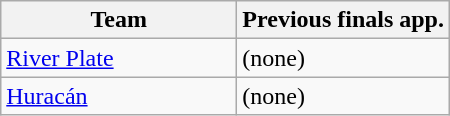<table class="wikitable">
<tr>
<th width=150px>Team</th>
<th>Previous finals app.</th>
</tr>
<tr>
<td><a href='#'>River Plate</a></td>
<td>(none)</td>
</tr>
<tr>
<td><a href='#'>Huracán</a></td>
<td>(none)</td>
</tr>
</table>
